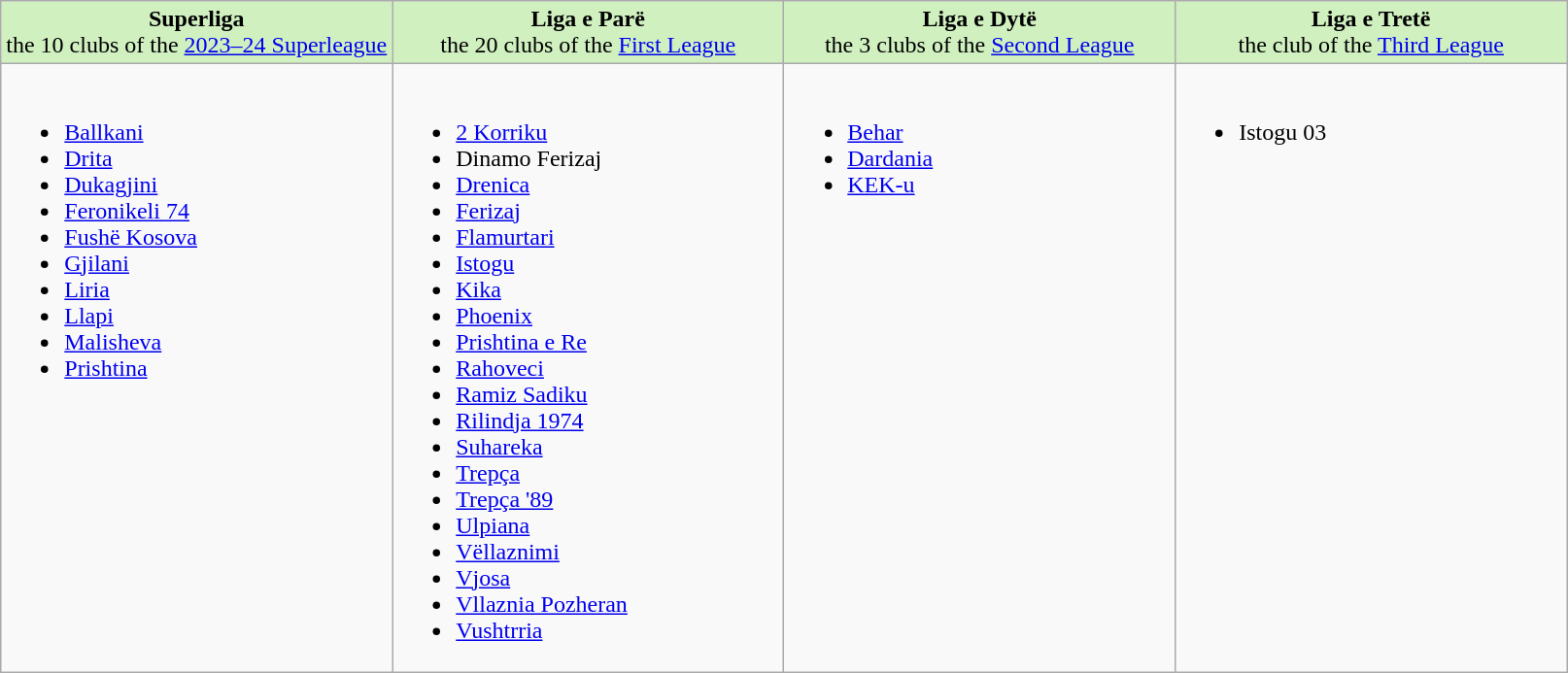<table class="wikitable">
<tr>
<td style="width:25%; background:#d0f0c0" align="center"><strong>Superliga</strong><br>the 10 clubs of the <a href='#'>2023–24 Superleague</a></td>
<td style="width:25%; background:#d0f0c0" align="center"><strong>Liga e Parë</strong><br>the 20 clubs of the <a href='#'>First League</a></td>
<td style="width:25%; background:#d0f0c0" align="center"><strong>Liga e Dytë</strong><br>the 3 clubs of the <a href='#'>Second League</a></td>
<td style="width:25%; background:#d0f0c0" align="center"><strong>Liga e Tretë</strong><br>the club of the <a href='#'>Third League</a></td>
</tr>
<tr style="vertical-align:top">
<td><br><ul><li><a href='#'>Ballkani</a></li><li><a href='#'>Drita</a></li><li><a href='#'>Dukagjini</a></li><li><a href='#'>Feronikeli 74</a></li><li><a href='#'>Fushë Kosova</a></li><li><a href='#'>Gjilani</a></li><li><a href='#'>Liria</a></li><li><a href='#'>Llapi</a></li><li><a href='#'>Malisheva</a></li><li><a href='#'>Prishtina</a></li></ul></td>
<td><br><ul><li><a href='#'>2 Korriku</a></li><li>Dinamo Ferizaj</li><li><a href='#'>Drenica</a></li><li><a href='#'>Ferizaj</a></li><li><a href='#'>Flamurtari</a></li><li><a href='#'>Istogu</a></li><li><a href='#'>Kika</a></li><li><a href='#'>Phoenix</a></li><li><a href='#'>Prishtina e Re</a></li><li><a href='#'>Rahoveci</a></li><li><a href='#'>Ramiz Sadiku</a></li><li><a href='#'>Rilindja 1974</a></li><li><a href='#'>Suhareka</a></li><li><a href='#'>Trepça</a></li><li><a href='#'>Trepça '89</a></li><li><a href='#'>Ulpiana</a></li><li><a href='#'>Vëllaznimi</a></li><li><a href='#'>Vjosa</a></li><li><a href='#'>Vllaznia Pozheran</a></li><li><a href='#'>Vushtrria</a></li></ul></td>
<td><br><ul><li><a href='#'>Behar</a></li><li><a href='#'>Dardania</a></li><li><a href='#'>KEK-u</a></li></ul></td>
<td><br><ul><li>Istogu 03</li></ul></td>
</tr>
</table>
